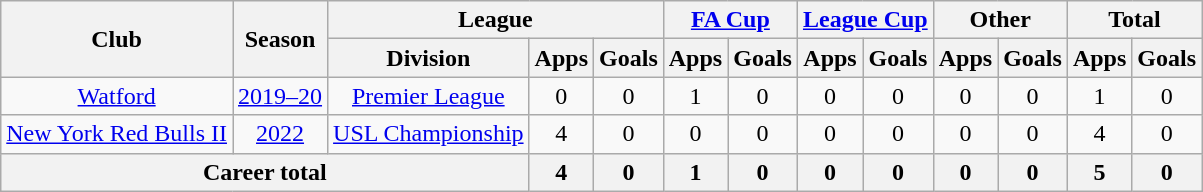<table class="wikitable" style="text-align: center">
<tr>
<th rowspan="2">Club</th>
<th rowspan="2">Season</th>
<th colspan="3">League</th>
<th colspan="2"><a href='#'>FA Cup</a></th>
<th colspan="2"><a href='#'>League Cup</a></th>
<th colspan="2">Other</th>
<th colspan="2">Total</th>
</tr>
<tr>
<th>Division</th>
<th>Apps</th>
<th>Goals</th>
<th>Apps</th>
<th>Goals</th>
<th>Apps</th>
<th>Goals</th>
<th>Apps</th>
<th>Goals</th>
<th>Apps</th>
<th>Goals</th>
</tr>
<tr>
<td><a href='#'>Watford</a></td>
<td><a href='#'>2019–20</a></td>
<td><a href='#'>Premier League</a></td>
<td>0</td>
<td>0</td>
<td>1</td>
<td>0</td>
<td>0</td>
<td>0</td>
<td>0</td>
<td>0</td>
<td>1</td>
<td>0</td>
</tr>
<tr>
<td><a href='#'>New York Red Bulls II</a></td>
<td><a href='#'>2022</a></td>
<td><a href='#'>USL Championship</a></td>
<td>4</td>
<td>0</td>
<td>0</td>
<td>0</td>
<td>0</td>
<td>0</td>
<td>0</td>
<td>0</td>
<td>4</td>
<td>0</td>
</tr>
<tr>
<th colspan="3">Career total</th>
<th>4</th>
<th>0</th>
<th>1</th>
<th>0</th>
<th>0</th>
<th>0</th>
<th>0</th>
<th>0</th>
<th>5</th>
<th>0</th>
</tr>
</table>
